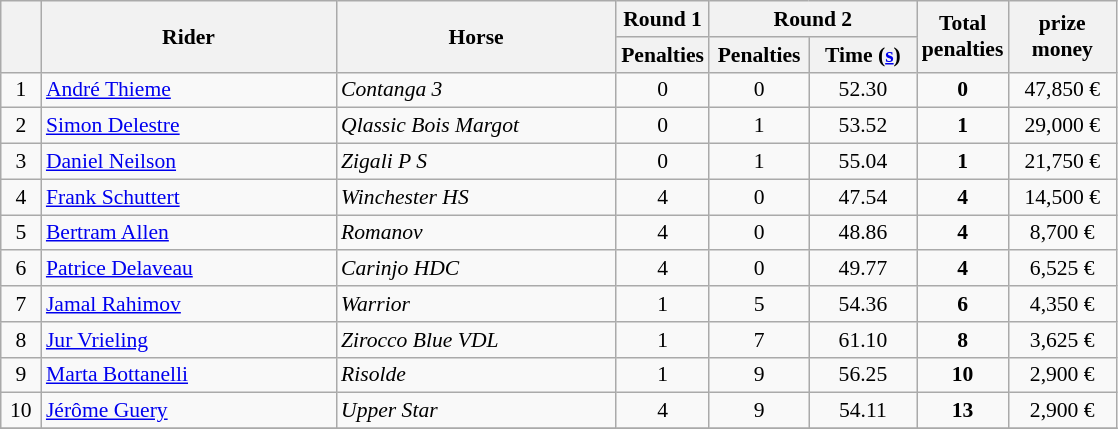<table class="wikitable" style="font-size: 90%; text-align:center">
<tr>
<th rowspan=2 width=20></th>
<th rowspan=2 width=190>Rider</th>
<th rowspan=2 width=180>Horse</th>
<th>Round 1</th>
<th colspan=2>Round 2</th>
<th rowspan=2>Total<br>penalties</th>
<th rowspan=2 width=65>prize<br>money</th>
</tr>
<tr>
<th width=50>Penalties</th>
<th width=60>Penalties</th>
<th width=65>Time (<a href='#'>s</a>)</th>
</tr>
<tr>
<td>1</td>
<td align=left> <a href='#'>André Thieme</a></td>
<td align=left><em>Contanga 3</em></td>
<td>0</td>
<td>0</td>
<td>52.30</td>
<td><strong>0</strong></td>
<td>47,850 €</td>
</tr>
<tr>
<td>2</td>
<td align=left> <a href='#'>Simon Delestre</a></td>
<td align=left><em>Qlassic Bois Margot</em></td>
<td>0</td>
<td>1</td>
<td>53.52</td>
<td><strong>1</strong></td>
<td>29,000 €</td>
</tr>
<tr>
<td>3</td>
<td align=left> <a href='#'>Daniel Neilson</a></td>
<td align=left><em>Zigali P S</em></td>
<td>0</td>
<td>1</td>
<td>55.04</td>
<td><strong>1</strong></td>
<td>21,750 €</td>
</tr>
<tr>
<td>4</td>
<td align=left> <a href='#'>Frank Schuttert</a></td>
<td align=left><em>Winchester HS</em></td>
<td>4</td>
<td>0</td>
<td>47.54</td>
<td><strong>4</strong></td>
<td>14,500 €</td>
</tr>
<tr>
<td>5</td>
<td align=left> <a href='#'>Bertram Allen</a></td>
<td align=left><em>Romanov</em></td>
<td>4</td>
<td>0</td>
<td>48.86</td>
<td><strong>4</strong></td>
<td>8,700 €</td>
</tr>
<tr>
<td>6</td>
<td align=left> <a href='#'>Patrice Delaveau</a></td>
<td align=left><em>Carinjo HDC</em></td>
<td>4</td>
<td>0</td>
<td>49.77</td>
<td><strong>4</strong></td>
<td>6,525 €</td>
</tr>
<tr>
<td>7</td>
<td align=left> <a href='#'>Jamal Rahimov</a></td>
<td align=left><em>Warrior</em></td>
<td>1</td>
<td>5</td>
<td>54.36</td>
<td><strong>6</strong></td>
<td>4,350 €</td>
</tr>
<tr>
<td>8</td>
<td align=left> <a href='#'>Jur Vrieling</a></td>
<td align=left><em>Zirocco Blue VDL</em></td>
<td>1</td>
<td>7</td>
<td>61.10</td>
<td><strong>8</strong></td>
<td>3,625 €</td>
</tr>
<tr>
<td>9</td>
<td align=left> <a href='#'>Marta Bottanelli</a></td>
<td align=left><em>Risolde</em></td>
<td>1</td>
<td>9</td>
<td>56.25</td>
<td><strong>10</strong></td>
<td>2,900 €</td>
</tr>
<tr>
<td>10</td>
<td align=left> <a href='#'>Jérôme Guery</a></td>
<td align=left><em>Upper Star</em></td>
<td>4</td>
<td>9</td>
<td>54.11</td>
<td><strong>13</strong></td>
<td>2,900 €</td>
</tr>
<tr>
</tr>
</table>
